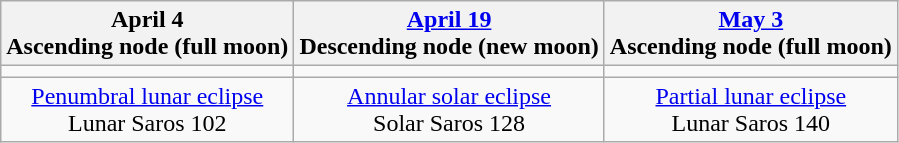<table class="wikitable">
<tr>
<th>April 4<br>Ascending node (full moon)</th>
<th><a href='#'>April 19</a><br>Descending node (new moon)<br></th>
<th><a href='#'>May 3</a><br>Ascending node (full moon)</th>
</tr>
<tr>
<td></td>
<td></td>
<td></td>
</tr>
<tr align=center>
<td><a href='#'>Penumbral lunar eclipse</a><br>Lunar Saros 102</td>
<td><a href='#'>Annular solar eclipse</a><br>Solar Saros 128</td>
<td><a href='#'>Partial lunar eclipse</a><br>Lunar Saros 140</td>
</tr>
</table>
